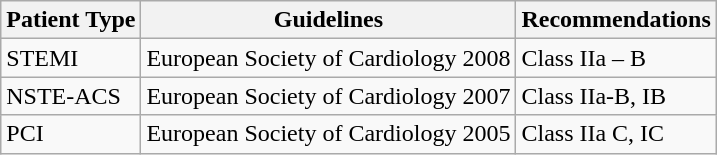<table class="wikitable">
<tr>
<th>Patient Type</th>
<th>Guidelines</th>
<th>Recommendations</th>
</tr>
<tr>
<td>STEMI</td>
<td>European Society of Cardiology 2008</td>
<td>Class IIa – B</td>
</tr>
<tr>
<td>NSTE-ACS</td>
<td>European Society of Cardiology 2007</td>
<td>Class IIa-B, IB</td>
</tr>
<tr>
<td>PCI</td>
<td>European Society of Cardiology 2005</td>
<td>Class IIa C, IC</td>
</tr>
</table>
